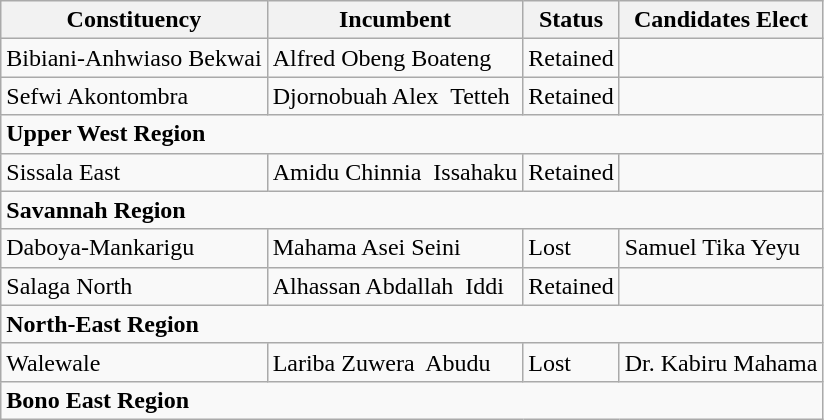<table class="wikitable">
<tr>
<th>Constituency</th>
<th>Incumbent</th>
<th>Status</th>
<th>Candidates Elect</th>
</tr>
<tr>
<td>Bibiani-Anhwiaso Bekwai</td>
<td>Alfred Obeng Boateng</td>
<td>Retained</td>
<td></td>
</tr>
<tr>
<td>Sefwi Akontombra</td>
<td>Djornobuah Alex  Tetteh</td>
<td>Retained</td>
<td></td>
</tr>
<tr>
<td colspan="4"><strong>Upper West Region</strong></td>
</tr>
<tr>
<td>Sissala East</td>
<td>Amidu Chinnia  Issahaku</td>
<td>Retained</td>
<td></td>
</tr>
<tr>
<td colspan="4"><strong>Savannah Region</strong></td>
</tr>
<tr>
<td>Daboya-Mankarigu</td>
<td>Mahama Asei Seini</td>
<td>Lost</td>
<td>Samuel Tika Yeyu</td>
</tr>
<tr>
<td>Salaga North</td>
<td>Alhassan Abdallah  Iddi</td>
<td>Retained</td>
<td></td>
</tr>
<tr>
<td colspan="4"><strong>North-East Region</strong></td>
</tr>
<tr>
<td>Walewale</td>
<td>Lariba Zuwera  Abudu</td>
<td>Lost</td>
<td>Dr. Kabiru Mahama</td>
</tr>
<tr>
<td colspan="4"><strong>Bono East Region</strong></td>
</tr>
</table>
